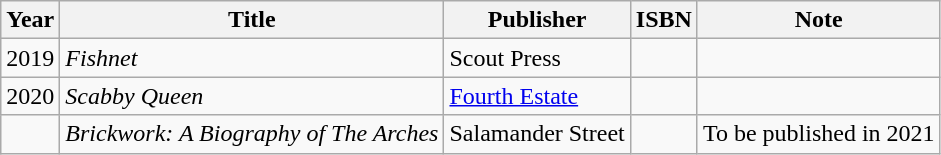<table class="wikitable sortable">
<tr>
<th>Year</th>
<th>Title</th>
<th>Publisher</th>
<th>ISBN</th>
<th>Note</th>
</tr>
<tr>
<td>2019</td>
<td><em>Fishnet</em></td>
<td>Scout Press</td>
<td></td>
<td></td>
</tr>
<tr>
<td>2020</td>
<td><em>Scabby Queen</em></td>
<td><a href='#'>Fourth Estate</a></td>
<td></td>
<td></td>
</tr>
<tr>
<td></td>
<td><em>Brickwork: A Biography of The Arches</em></td>
<td>Salamander Street</td>
<td></td>
<td>To be published in 2021</td>
</tr>
</table>
